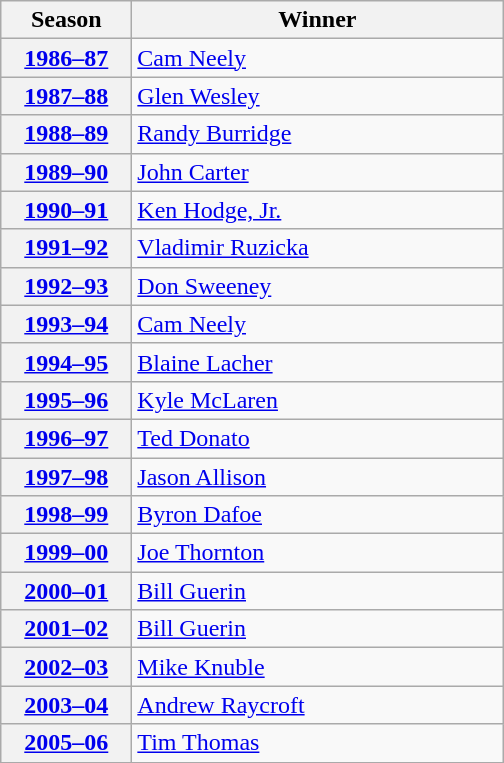<table class="wikitable">
<tr>
<th scope="col" style="width:5em">Season</th>
<th scope="col" style="width:15em">Winner</th>
</tr>
<tr>
<th scope="row"><a href='#'>1986–87</a></th>
<td><a href='#'>Cam Neely</a></td>
</tr>
<tr>
<th scope="row"><a href='#'>1987–88</a></th>
<td><a href='#'>Glen Wesley</a></td>
</tr>
<tr>
<th scope="row"><a href='#'>1988–89</a></th>
<td><a href='#'>Randy Burridge</a></td>
</tr>
<tr>
<th scope="row"><a href='#'>1989–90</a></th>
<td><a href='#'>John Carter</a></td>
</tr>
<tr>
<th scope="row"><a href='#'>1990–91</a></th>
<td><a href='#'>Ken Hodge, Jr.</a></td>
</tr>
<tr>
<th scope="row"><a href='#'>1991–92</a></th>
<td><a href='#'>Vladimir Ruzicka</a></td>
</tr>
<tr>
<th scope="row"><a href='#'>1992–93</a></th>
<td><a href='#'>Don Sweeney</a></td>
</tr>
<tr>
<th scope="row"><a href='#'>1993–94</a></th>
<td><a href='#'>Cam Neely</a></td>
</tr>
<tr>
<th scope="row"><a href='#'>1994–95</a></th>
<td><a href='#'>Blaine Lacher</a></td>
</tr>
<tr>
<th scope="row"><a href='#'>1995–96</a></th>
<td><a href='#'>Kyle McLaren</a></td>
</tr>
<tr>
<th scope="row"><a href='#'>1996–97</a></th>
<td><a href='#'>Ted Donato</a></td>
</tr>
<tr>
<th scope="row"><a href='#'>1997–98</a></th>
<td><a href='#'>Jason Allison</a></td>
</tr>
<tr>
<th scope="row"><a href='#'>1998–99</a></th>
<td><a href='#'>Byron Dafoe</a></td>
</tr>
<tr>
<th scope="row"><a href='#'>1999–00</a></th>
<td><a href='#'>Joe Thornton</a></td>
</tr>
<tr>
<th scope="row"><a href='#'>2000–01</a></th>
<td><a href='#'>Bill Guerin</a></td>
</tr>
<tr>
<th scope="row"><a href='#'>2001–02</a></th>
<td><a href='#'>Bill Guerin</a></td>
</tr>
<tr>
<th scope="row"><a href='#'>2002–03</a></th>
<td><a href='#'>Mike Knuble</a></td>
</tr>
<tr>
<th scope="row"><a href='#'>2003–04</a></th>
<td><a href='#'>Andrew Raycroft</a></td>
</tr>
<tr>
<th scope="row"><a href='#'>2005–06</a></th>
<td><a href='#'>Tim Thomas</a></td>
</tr>
<tr>
</tr>
</table>
